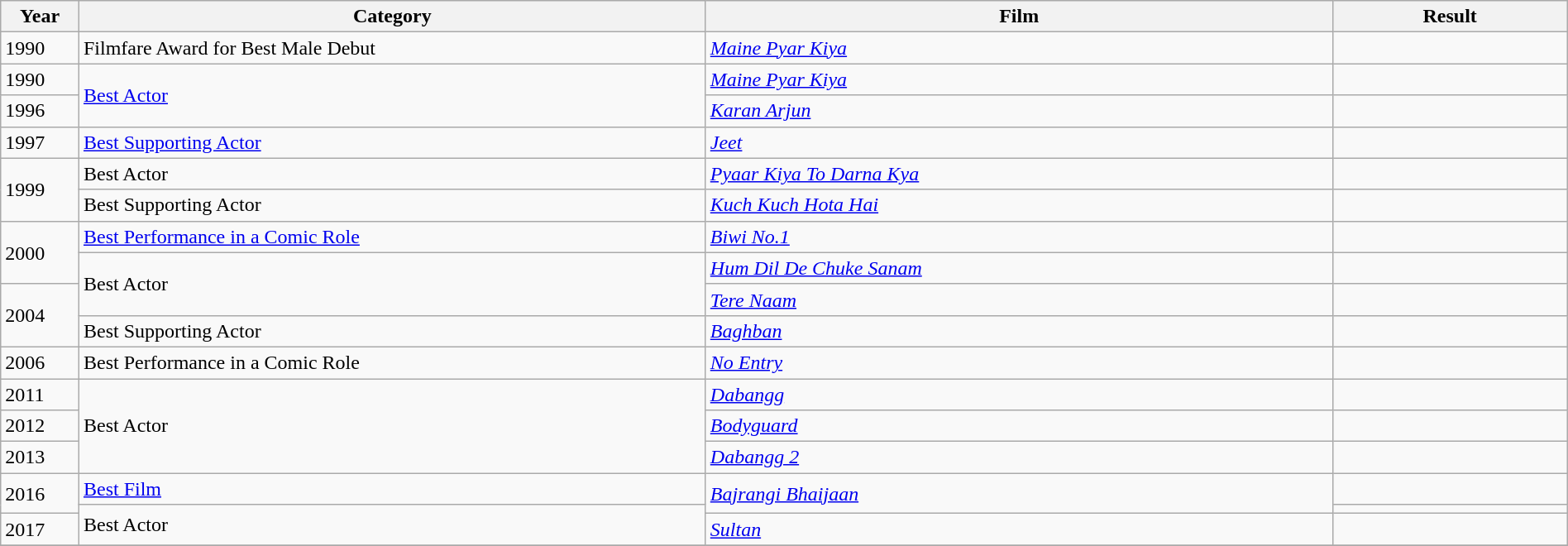<table class="wikitable" style="width:100%;">
<tr>
<th width=5%>Year</th>
<th style="width:40%;">Category</th>
<th style="width:40%;">Film</th>
<th style="width:15%;">Result</th>
</tr>
<tr>
<td>1990</td>
<td>Filmfare Award for Best Male Debut</td>
<td><em><a href='#'>Maine Pyar Kiya</a></em></td>
<td></td>
</tr>
<tr>
<td>1990</td>
<td rowspan="2"><a href='#'>Best Actor</a></td>
<td><em><a href='#'>Maine Pyar Kiya</a></em></td>
<td></td>
</tr>
<tr>
<td>1996</td>
<td><em><a href='#'>Karan Arjun</a></em></td>
<td></td>
</tr>
<tr>
<td>1997</td>
<td><a href='#'>Best Supporting Actor</a></td>
<td><em><a href='#'>Jeet</a></em></td>
<td></td>
</tr>
<tr>
<td rowspan="2">1999</td>
<td>Best Actor</td>
<td><em><a href='#'>Pyaar Kiya To Darna Kya</a></em></td>
<td></td>
</tr>
<tr>
<td>Best Supporting Actor</td>
<td><em><a href='#'>Kuch Kuch Hota Hai</a></em></td>
<td></td>
</tr>
<tr>
<td rowspan="2">2000</td>
<td><a href='#'>Best Performance in a Comic Role</a></td>
<td><em><a href='#'>Biwi No.1</a></em></td>
<td></td>
</tr>
<tr>
<td rowspan="2">Best Actor</td>
<td><em><a href='#'>Hum Dil De Chuke Sanam</a></em></td>
<td></td>
</tr>
<tr>
<td rowspan="2">2004</td>
<td><em><a href='#'>Tere Naam</a></em></td>
<td></td>
</tr>
<tr>
<td>Best Supporting Actor</td>
<td><em><a href='#'>Baghban</a></em></td>
<td></td>
</tr>
<tr>
<td>2006</td>
<td>Best Performance in a Comic Role</td>
<td><em><a href='#'>No Entry</a></em></td>
<td></td>
</tr>
<tr>
<td>2011</td>
<td rowspan="3">Best Actor</td>
<td><em><a href='#'>Dabangg</a></em></td>
<td></td>
</tr>
<tr>
<td>2012</td>
<td><em><a href='#'>Bodyguard</a></em></td>
<td></td>
</tr>
<tr>
<td>2013</td>
<td><em><a href='#'>Dabangg 2</a></em></td>
<td></td>
</tr>
<tr>
<td rowspan="2">2016</td>
<td><a href='#'>Best Film</a></td>
<td rowspan="2"><em><a href='#'>Bajrangi Bhaijaan</a></em></td>
<td></td>
</tr>
<tr>
<td rowspan="2">Best Actor</td>
<td></td>
</tr>
<tr>
<td>2017</td>
<td><em><a href='#'>Sultan</a></em></td>
<td></td>
</tr>
<tr>
</tr>
</table>
